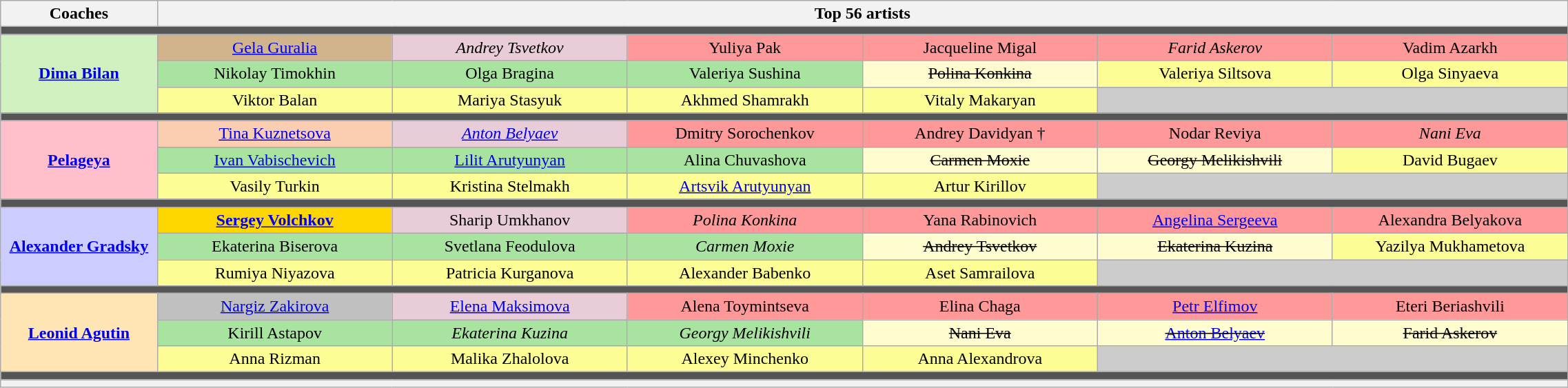<table class="wikitable" style="text-align:center; width:120%;">
<tr>
<th width="10%">Coaches</th>
<th width="90%" colspan="6">Top 56 artists</th>
</tr>
<tr>
<td colspan="7" style="background:#555555"></td>
</tr>
<tr>
<th rowspan=3 style="background:#d0f0c0"><a href='#'>Dima Bilan</a></th>
<td width="15%" style="background:tan"><a href='#'>Gela Guralia</a></td>
<td width="15%" style="background:#E8CCD7"><em>Andrey Tsvetkov</em></td>
<td width="15%" style="background:#FF9999">Yuliya Pak</td>
<td width="15%" style="background:#FF9999">Jacqueline Migal</td>
<td width="15%" style="background:#FF9999"><em>Farid Askerov</em></td>
<td width="15%" style="background:#FF9999">Vadim Azarkh</td>
</tr>
<tr>
<td style="background:#A8E4A0">Nikolay Timokhin</td>
<td style="background:#A8E4A0">Olga Bragina</td>
<td style="background:#A8E4A0">Valeriya Sushina</td>
<td style="background:#FFFDD0"><s>Polina Konkina</s></td>
<td style="background:#FDFD96">Valeriya Siltsova</td>
<td style="background:#FDFD96">Olga Sinyaeva</td>
</tr>
<tr>
<td style="background:#FDFD96">Viktor Balan</td>
<td style="background:#FDFD96">Mariya Stasyuk</td>
<td style="background:#FDFD96">Akhmed Shamrakh</td>
<td style="background:#FDFD96">Vitaly Makaryan</td>
<td colspan=2 style="background:#ccc"></td>
</tr>
<tr>
<td colspan="7" style="background:#555555"></td>
</tr>
<tr>
<th rowspan=3 style="background:pink;"><a href='#'>Pelageya</a></th>
<td style="background:#FBCEB1"><a href='#'>Tina Kuznetsova</a></td>
<td style="background:#E8CCD7"><em><a href='#'>Anton Belyaev</a></em></td>
<td style="background:#FF9999">Dmitry Sorochenkov</td>
<td style="background:#FF9999">Andrey Davidyan †</td>
<td style="background:#FF9999">Nodar Reviya</td>
<td style="background:#FF9999"><em>Nani Eva</em></td>
</tr>
<tr>
<td style="background:#A8E4A0"><a href='#'>Ivan Vabischevich</a></td>
<td style="background:#A8E4A0"><a href='#'>Lilit Arutyunyan</a></td>
<td style="background:#A8E4A0">Alina Chuvashova</td>
<td style="background:#FFFDD0"><s>Carmen Moxie</s></td>
<td style="background:#FFFDD0"><s>Georgy Melikishvili</s></td>
<td style="background:#FDFD96">David Bugaev</td>
</tr>
<tr>
<td style="background:#FDFD96">Vasily Turkin</td>
<td style="background:#FDFD96">Kristina Stelmakh</td>
<td style="background:#FDFD96"><a href='#'>Artsvik Arutyunyan</a></td>
<td style="background:#FDFD96">Artur Kirillov</td>
<td colspan=2 style="background:#ccc"></td>
</tr>
<tr>
<td colspan="7" style="background:#555555"></td>
</tr>
<tr>
<th rowspan=3 style="background:#ccf;"><a href='#'>Alexander Gradsky</a></th>
<td style="background:gold;"><strong><a href='#'>Sergey Volchkov</a></strong></td>
<td style="background:#E8CCD7">Sharip Umkhanov</td>
<td style="background:#FF9999"><em>Polina Konkina</em></td>
<td style="background:#FF9999">Yana Rabinovich</td>
<td style="background:#FF9999"><a href='#'>Angelina Sergeeva</a></td>
<td style="background:#FF9999">Alexandra Belyakova</td>
</tr>
<tr>
<td style="background:#A8E4A0">Ekaterina Biserova</td>
<td style="background:#A8E4A0">Svetlana Feodulova</td>
<td style="background:#A8E4A0"><em>Carmen Moxie</em></td>
<td style="background:#FFFDD0"><s>Andrey Tsvetkov</s></td>
<td style="background:#FFFDD0"><s>Ekaterina Kuzina</s></td>
<td style="background:#FDFD96">Yazilya Mukhametova</td>
</tr>
<tr>
<td style="background:#FDFD96">Rumiya Niyazova</td>
<td style="background:#FDFD96">Patricia Kurganova</td>
<td style="background:#FDFD96">Alexander Babenko</td>
<td style="background:#FDFD96">Aset Samrailova</td>
<td colspan=2 style="background:#ccc"></td>
</tr>
<tr>
<td colspan="7" style="background:#555555"></td>
</tr>
<tr>
<th rowspan=3 style="background:#ffe5b4;"><a href='#'>Leonid Agutin</a></th>
<td style="background:silver;"><a href='#'>Nargiz Zakirova</a></td>
<td style="background:#E8CCD7"><a href='#'>Elena Maksimova</a></td>
<td style="background:#FF9999">Alena Toymintseva</td>
<td style="background:#FF9999">Elina Chaga</td>
<td style="background:#FF9999"><a href='#'>Petr Elfimov</a></td>
<td style="background:#FF9999">Eteri Beriashvili</td>
</tr>
<tr>
<td style="background:#A8E4A0">Kirill Astapov</td>
<td style="background:#A8E4A0"><em>Ekaterina Kuzina</em></td>
<td style="background:#A8E4A0"><em>Georgy Melikishvili</em></td>
<td style="background:#FFFDD0"><s>Nani Eva</s></td>
<td style="background:#FFFDD0"><s><a href='#'>Anton Belyaev</a></s></td>
<td style="background:#FFFDD0"><s>Farid Askerov</s></td>
</tr>
<tr>
<td style="background:#FDFD96">Anna Rizman</td>
<td style="background:#FDFD96">Malika Zhalolova</td>
<td style="background:#FDFD96">Alexey Minchenko</td>
<td style="background:#FDFD96">Anna Alexandrova</td>
<td colspan=2 style="background:#ccc"></td>
</tr>
<tr>
<td colspan="7" style="background:#555555"></td>
</tr>
<tr>
<th style="font-size:90%; line-height:12px;" colspan="7"></th>
</tr>
</table>
